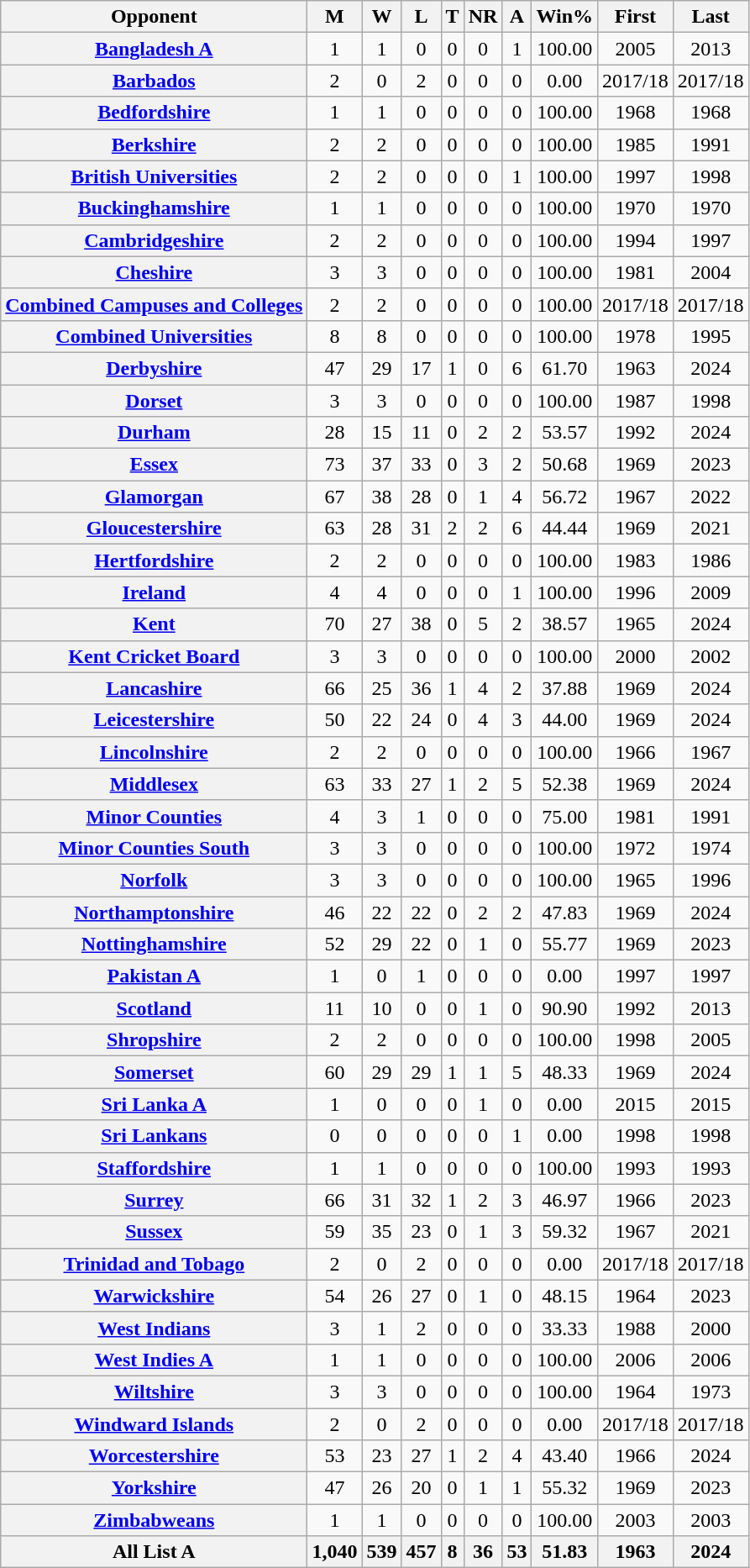<table class="wikitable plainrowheaders sortable" style="text-align:center">
<tr>
<th scope="col">Opponent</th>
<th scope="col">M</th>
<th scope="col">W</th>
<th scope="col">L</th>
<th scope="col">T</th>
<th scope="col">NR</th>
<th scope="col">A</th>
<th scope="col">Win%</th>
<th scope="col">First</th>
<th scope="col">Last</th>
</tr>
<tr>
<th scope="row"><a href='#'>Bangladesh A</a></th>
<td>1</td>
<td>1</td>
<td>0</td>
<td>0</td>
<td>0</td>
<td>1</td>
<td>100.00</td>
<td>2005</td>
<td>2013</td>
</tr>
<tr>
<th scope="row"><a href='#'>Barbados</a></th>
<td>2</td>
<td>0</td>
<td>2</td>
<td>0</td>
<td>0</td>
<td>0</td>
<td>0.00</td>
<td>2017/18</td>
<td>2017/18</td>
</tr>
<tr>
<th scope="row"><a href='#'>Bedfordshire</a></th>
<td>1</td>
<td>1</td>
<td>0</td>
<td>0</td>
<td>0</td>
<td>0</td>
<td>100.00</td>
<td>1968</td>
<td>1968</td>
</tr>
<tr>
<th scope="row"><a href='#'>Berkshire</a></th>
<td>2</td>
<td>2</td>
<td>0</td>
<td>0</td>
<td>0</td>
<td>0</td>
<td>100.00</td>
<td>1985</td>
<td>1991</td>
</tr>
<tr>
<th scope="row"><a href='#'>British Universities</a></th>
<td>2</td>
<td>2</td>
<td>0</td>
<td>0</td>
<td>0</td>
<td>1</td>
<td>100.00</td>
<td>1997</td>
<td>1998</td>
</tr>
<tr>
<th scope="row"><a href='#'>Buckinghamshire</a></th>
<td>1</td>
<td>1</td>
<td>0</td>
<td>0</td>
<td>0</td>
<td>0</td>
<td>100.00</td>
<td>1970</td>
<td>1970</td>
</tr>
<tr>
<th scope="row"><a href='#'>Cambridgeshire</a></th>
<td>2</td>
<td>2</td>
<td>0</td>
<td>0</td>
<td>0</td>
<td>0</td>
<td>100.00</td>
<td>1994</td>
<td>1997</td>
</tr>
<tr>
<th scope="row"><a href='#'>Cheshire</a></th>
<td>3</td>
<td>3</td>
<td>0</td>
<td>0</td>
<td>0</td>
<td>0</td>
<td>100.00</td>
<td>1981</td>
<td>2004</td>
</tr>
<tr>
<th scope="row"><a href='#'>Combined Campuses and Colleges</a></th>
<td>2</td>
<td>2</td>
<td>0</td>
<td>0</td>
<td>0</td>
<td>0</td>
<td>100.00</td>
<td>2017/18</td>
<td>2017/18</td>
</tr>
<tr>
<th scope="row"><a href='#'>Combined Universities</a></th>
<td>8</td>
<td>8</td>
<td>0</td>
<td>0</td>
<td>0</td>
<td>0</td>
<td>100.00</td>
<td>1978</td>
<td>1995</td>
</tr>
<tr>
<th scope="row"><a href='#'>Derbyshire</a></th>
<td>47</td>
<td>29</td>
<td>17</td>
<td>1</td>
<td>0</td>
<td>6</td>
<td>61.70</td>
<td>1963</td>
<td>2024</td>
</tr>
<tr>
<th scope="row"><a href='#'>Dorset</a></th>
<td>3</td>
<td>3</td>
<td>0</td>
<td>0</td>
<td>0</td>
<td>0</td>
<td>100.00</td>
<td>1987</td>
<td>1998</td>
</tr>
<tr>
<th scope="row"><a href='#'>Durham</a></th>
<td>28</td>
<td>15</td>
<td>11</td>
<td>0</td>
<td>2</td>
<td>2</td>
<td>53.57</td>
<td>1992</td>
<td>2024</td>
</tr>
<tr>
<th scope="row"><a href='#'>Essex</a></th>
<td>73</td>
<td>37</td>
<td>33</td>
<td>0</td>
<td>3</td>
<td>2</td>
<td>50.68</td>
<td>1969</td>
<td>2023</td>
</tr>
<tr>
<th scope="row"><a href='#'>Glamorgan</a></th>
<td>67</td>
<td>38</td>
<td>28</td>
<td>0</td>
<td>1</td>
<td>4</td>
<td>56.72</td>
<td>1967</td>
<td>2022</td>
</tr>
<tr>
<th scope="row"><a href='#'>Gloucestershire</a></th>
<td>63</td>
<td>28</td>
<td>31</td>
<td>2</td>
<td>2</td>
<td>6</td>
<td>44.44</td>
<td>1969</td>
<td>2021</td>
</tr>
<tr>
<th scope="row"><a href='#'>Hertfordshire</a></th>
<td>2</td>
<td>2</td>
<td>0</td>
<td>0</td>
<td>0</td>
<td>0</td>
<td>100.00</td>
<td>1983</td>
<td>1986</td>
</tr>
<tr>
<th scope="row"><a href='#'>Ireland</a></th>
<td>4</td>
<td>4</td>
<td>0</td>
<td>0</td>
<td>0</td>
<td>1</td>
<td>100.00</td>
<td>1996</td>
<td>2009</td>
</tr>
<tr>
<th scope="row"><a href='#'>Kent</a></th>
<td>70</td>
<td>27</td>
<td>38</td>
<td>0</td>
<td>5</td>
<td>2</td>
<td>38.57</td>
<td>1965</td>
<td>2024</td>
</tr>
<tr>
<th scope="row"><a href='#'>Kent Cricket Board</a></th>
<td>3</td>
<td>3</td>
<td>0</td>
<td>0</td>
<td>0</td>
<td>0</td>
<td>100.00</td>
<td>2000</td>
<td>2002</td>
</tr>
<tr>
<th scope="row"><a href='#'>Lancashire</a></th>
<td>66</td>
<td>25</td>
<td>36</td>
<td>1</td>
<td>4</td>
<td>2</td>
<td>37.88</td>
<td>1969</td>
<td>2024</td>
</tr>
<tr>
<th scope="row"><a href='#'>Leicestershire</a></th>
<td>50</td>
<td>22</td>
<td>24</td>
<td>0</td>
<td>4</td>
<td>3</td>
<td>44.00</td>
<td>1969</td>
<td>2024</td>
</tr>
<tr>
<th scope="row"><a href='#'>Lincolnshire</a></th>
<td>2</td>
<td>2</td>
<td>0</td>
<td>0</td>
<td>0</td>
<td>0</td>
<td>100.00</td>
<td>1966</td>
<td>1967</td>
</tr>
<tr>
<th scope="row"><a href='#'>Middlesex</a></th>
<td>63</td>
<td>33</td>
<td>27</td>
<td>1</td>
<td>2</td>
<td>5</td>
<td>52.38</td>
<td>1969</td>
<td>2024</td>
</tr>
<tr>
<th scope="row"><a href='#'>Minor Counties</a></th>
<td>4</td>
<td>3</td>
<td>1</td>
<td>0</td>
<td>0</td>
<td>0</td>
<td>75.00</td>
<td>1981</td>
<td>1991</td>
</tr>
<tr>
<th scope="row"><a href='#'>Minor Counties South</a></th>
<td>3</td>
<td>3</td>
<td>0</td>
<td>0</td>
<td>0</td>
<td>0</td>
<td>100.00</td>
<td>1972</td>
<td>1974</td>
</tr>
<tr>
<th scope="row"><a href='#'>Norfolk</a></th>
<td>3</td>
<td>3</td>
<td>0</td>
<td>0</td>
<td>0</td>
<td>0</td>
<td>100.00</td>
<td>1965</td>
<td>1996</td>
</tr>
<tr>
<th scope="row"><a href='#'>Northamptonshire</a></th>
<td>46</td>
<td>22</td>
<td>22</td>
<td>0</td>
<td>2</td>
<td>2</td>
<td>47.83</td>
<td>1969</td>
<td>2024</td>
</tr>
<tr>
<th scope="row"><a href='#'>Nottinghamshire</a></th>
<td>52</td>
<td>29</td>
<td>22</td>
<td>0</td>
<td>1</td>
<td>0</td>
<td>55.77</td>
<td>1969</td>
<td>2023</td>
</tr>
<tr>
<th scope="row"><a href='#'>Pakistan A</a></th>
<td>1</td>
<td>0</td>
<td>1</td>
<td>0</td>
<td>0</td>
<td>0</td>
<td>0.00</td>
<td>1997</td>
<td>1997</td>
</tr>
<tr>
<th scope="row"><a href='#'>Scotland</a></th>
<td>11</td>
<td>10</td>
<td>0</td>
<td>0</td>
<td>1</td>
<td>0</td>
<td>90.90</td>
<td>1992</td>
<td>2013</td>
</tr>
<tr>
<th scope="row"><a href='#'>Shropshire</a></th>
<td>2</td>
<td>2</td>
<td>0</td>
<td>0</td>
<td>0</td>
<td>0</td>
<td>100.00</td>
<td>1998</td>
<td>2005</td>
</tr>
<tr>
<th scope="row"><a href='#'>Somerset</a></th>
<td>60</td>
<td>29</td>
<td>29</td>
<td>1</td>
<td>1</td>
<td>5</td>
<td>48.33</td>
<td>1969</td>
<td>2024</td>
</tr>
<tr>
<th scope="row"><a href='#'>Sri Lanka A</a></th>
<td>1</td>
<td>0</td>
<td>0</td>
<td>0</td>
<td>1</td>
<td>0</td>
<td>0.00</td>
<td>2015</td>
<td>2015</td>
</tr>
<tr>
<th scope="row"><a href='#'>Sri Lankans</a></th>
<td>0</td>
<td>0</td>
<td>0</td>
<td>0</td>
<td>0</td>
<td>1</td>
<td>0.00</td>
<td>1998</td>
<td>1998</td>
</tr>
<tr>
<th scope="row"><a href='#'>Staffordshire</a></th>
<td>1</td>
<td>1</td>
<td>0</td>
<td>0</td>
<td>0</td>
<td>0</td>
<td>100.00</td>
<td>1993</td>
<td>1993</td>
</tr>
<tr>
<th scope="row"><a href='#'>Surrey</a></th>
<td>66</td>
<td>31</td>
<td>32</td>
<td>1</td>
<td>2</td>
<td>3</td>
<td>46.97</td>
<td>1966</td>
<td>2023</td>
</tr>
<tr>
<th scope="row"><a href='#'>Sussex</a></th>
<td>59</td>
<td>35</td>
<td>23</td>
<td>0</td>
<td>1</td>
<td>3</td>
<td>59.32</td>
<td>1967</td>
<td>2021</td>
</tr>
<tr>
<th scope="row"><a href='#'>Trinidad and Tobago</a></th>
<td>2</td>
<td>0</td>
<td>2</td>
<td>0</td>
<td>0</td>
<td>0</td>
<td>0.00</td>
<td>2017/18</td>
<td>2017/18</td>
</tr>
<tr>
<th scope="row"><a href='#'>Warwickshire</a></th>
<td>54</td>
<td>26</td>
<td>27</td>
<td>0</td>
<td>1</td>
<td>0</td>
<td>48.15</td>
<td>1964</td>
<td>2023</td>
</tr>
<tr>
<th scope="row"><a href='#'>West Indians</a></th>
<td>3</td>
<td>1</td>
<td>2</td>
<td>0</td>
<td>0</td>
<td>0</td>
<td>33.33</td>
<td>1988</td>
<td>2000</td>
</tr>
<tr>
<th scope="row"><a href='#'>West Indies A</a></th>
<td>1</td>
<td>1</td>
<td>0</td>
<td>0</td>
<td>0</td>
<td>0</td>
<td>100.00</td>
<td>2006</td>
<td>2006</td>
</tr>
<tr>
<th scope="row"><a href='#'>Wiltshire</a></th>
<td>3</td>
<td>3</td>
<td>0</td>
<td>0</td>
<td>0</td>
<td>0</td>
<td>100.00</td>
<td>1964</td>
<td>1973</td>
</tr>
<tr>
<th scope="row"><a href='#'>Windward Islands</a></th>
<td>2</td>
<td>0</td>
<td>2</td>
<td>0</td>
<td>0</td>
<td>0</td>
<td>0.00</td>
<td>2017/18</td>
<td>2017/18</td>
</tr>
<tr>
<th scope="row"><a href='#'>Worcestershire</a></th>
<td>53</td>
<td>23</td>
<td>27</td>
<td>1</td>
<td>2</td>
<td>4</td>
<td>43.40</td>
<td>1966</td>
<td>2024</td>
</tr>
<tr>
<th scope="row"><a href='#'>Yorkshire</a></th>
<td>47</td>
<td>26</td>
<td>20</td>
<td>0</td>
<td>1</td>
<td>1</td>
<td>55.32</td>
<td>1969</td>
<td>2023</td>
</tr>
<tr>
<th scope="row"><a href='#'>Zimbabweans</a></th>
<td>1</td>
<td>1</td>
<td>0</td>
<td>0</td>
<td>0</td>
<td>0</td>
<td>100.00</td>
<td>2003</td>
<td>2003</td>
</tr>
<tr>
<th>All List A</th>
<th>1,040</th>
<th>539</th>
<th>457</th>
<th>8</th>
<th>36</th>
<th>53</th>
<th>51.83</th>
<th>1963</th>
<th>2024</th>
</tr>
</table>
